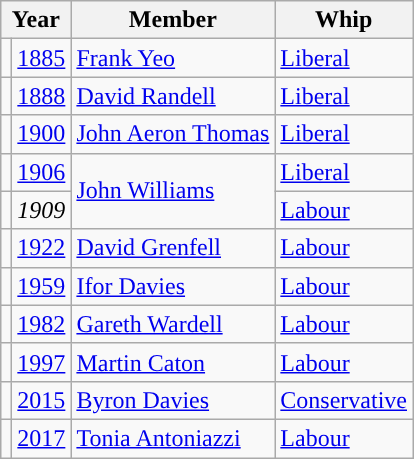<table class="wikitable">
<tr>
<th colspan="2">Year</th>
<th>Member</th>
<th>Whip</th>
</tr>
<tr>
<td style="color:inherit;background-color: "></td>
<td><a href='#'>1885</a></td>
<td><a href='#'>Frank Yeo</a></td>
<td><a href='#'>Liberal</a></td>
</tr>
<tr>
<td style="color:inherit;background-color: "></td>
<td><a href='#'>1888</a></td>
<td><a href='#'>David Randell</a></td>
<td><a href='#'>Liberal</a></td>
</tr>
<tr>
<td style="color:inherit;background-color: "></td>
<td><a href='#'>1900</a></td>
<td><a href='#'>John Aeron Thomas</a></td>
<td><a href='#'>Liberal</a></td>
</tr>
<tr>
<td style="color:inherit;background-color: "></td>
<td><a href='#'>1906</a></td>
<td rowspan="2"><a href='#'>John Williams</a></td>
<td><a href='#'>Liberal</a></td>
</tr>
<tr>
<td style="color:inherit;background-color: "></td>
<td><em>1909</em></td>
<td><a href='#'>Labour</a></td>
</tr>
<tr>
<td style="color:inherit;background-color: "></td>
<td><a href='#'>1922</a></td>
<td><a href='#'>David Grenfell</a></td>
<td><a href='#'>Labour</a></td>
</tr>
<tr>
<td style="color:inherit;background-color: "></td>
<td><a href='#'>1959</a></td>
<td><a href='#'>Ifor Davies</a></td>
<td><a href='#'>Labour</a></td>
</tr>
<tr>
<td style="color:inherit;background-color: "></td>
<td><a href='#'>1982</a></td>
<td><a href='#'>Gareth Wardell</a></td>
<td><a href='#'>Labour</a></td>
</tr>
<tr>
<td style="color:inherit;background-color: "></td>
<td><a href='#'>1997</a></td>
<td><a href='#'>Martin Caton</a></td>
<td><a href='#'>Labour</a></td>
</tr>
<tr>
<td style="color:inherit;background-color: "></td>
<td><a href='#'>2015</a></td>
<td><a href='#'>Byron Davies</a></td>
<td><a href='#'>Conservative</a></td>
</tr>
<tr>
<td style="color:inherit;background-color: "></td>
<td><a href='#'>2017</a></td>
<td><a href='#'>Tonia Antoniazzi</a></td>
<td><a href='#'>Labour</a></td>
</tr>
</table>
